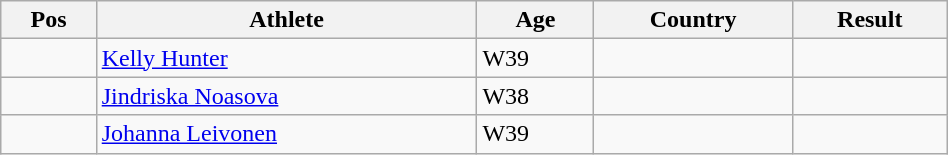<table class="wikitable"  style="text-align:center; width:50%;">
<tr>
<th>Pos</th>
<th>Athlete</th>
<th>Age</th>
<th>Country</th>
<th>Result</th>
</tr>
<tr>
<td align=center></td>
<td align=left><a href='#'>Kelly Hunter</a></td>
<td align=left>W39</td>
<td align=left></td>
<td></td>
</tr>
<tr>
<td align=center></td>
<td align=left><a href='#'>Jindriska Noasova</a></td>
<td align=left>W38</td>
<td align=left></td>
<td></td>
</tr>
<tr>
<td align=center></td>
<td align=left><a href='#'>Johanna Leivonen</a></td>
<td align=left>W39</td>
<td align=left></td>
<td></td>
</tr>
</table>
